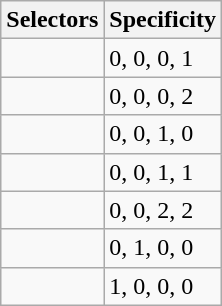<table class="wikitable">
<tr>
<th>Selectors</th>
<th>Specificity</th>
</tr>
<tr>
<td></td>
<td>0, 0, 0, 1</td>
</tr>
<tr>
<td></td>
<td>0, 0, 0, 2</td>
</tr>
<tr>
<td></td>
<td>0, 0, 1, 0</td>
</tr>
<tr>
<td></td>
<td>0, 0, 1, 1</td>
</tr>
<tr>
<td></td>
<td>0, 0, 2, 2</td>
</tr>
<tr>
<td></td>
<td>0, 1, 0, 0</td>
</tr>
<tr>
<td></td>
<td>1, 0, 0, 0</td>
</tr>
</table>
